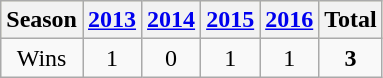<table class="wikitable">
<tr style=background:#ffc>
<th scope="col">Season</th>
<th scope="col"><a href='#'>2013</a></th>
<th scope="col"><a href='#'>2014</a></th>
<th scope="col"><a href='#'>2015</a></th>
<th scope="col"><a href='#'>2016</a></th>
<th scope="col">Total</th>
</tr>
<tr align=center>
<td>Wins</td>
<td>1</td>
<td>0</td>
<td>1</td>
<td>1</td>
<td><strong>3</strong></td>
</tr>
</table>
